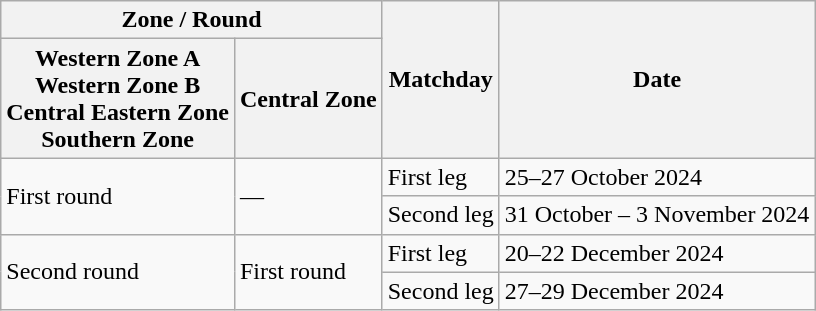<table class="wikitable">
<tr>
<th colspan=2>Zone / Round</th>
<th rowspan=2>Matchday</th>
<th rowspan=2>Date</th>
</tr>
<tr>
<th>Western Zone A<br>Western Zone B<br>Central Eastern Zone<br>Southern Zone</th>
<th>Central Zone</th>
</tr>
<tr>
<td rowspan=2>First round</td>
<td rowspan=2>—</td>
<td>First leg</td>
<td>25–27 October 2024</td>
</tr>
<tr>
<td>Second leg</td>
<td>31 October – 3 November 2024</td>
</tr>
<tr>
<td rowspan=2>Second round</td>
<td rowspan=2>First round</td>
<td>First leg</td>
<td>20–22 December 2024</td>
</tr>
<tr>
<td>Second leg</td>
<td>27–29 December 2024</td>
</tr>
</table>
